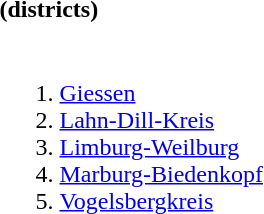<table>
<tr>
<th align="left"><br>(districts)</th>
</tr>
<tr>
<td><br><ol><li><a href='#'>Giessen</a></li><li><a href='#'>Lahn-Dill-Kreis</a></li><li><a href='#'>Limburg-Weilburg</a></li><li><a href='#'>Marburg-Biedenkopf</a></li><li><a href='#'>Vogelsbergkreis</a></li></ol></td>
</tr>
</table>
